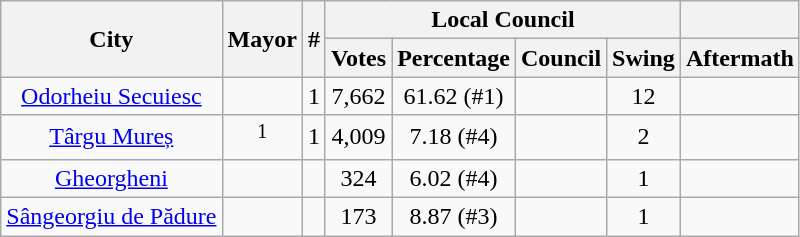<table class="wikitable collapsible collapsed"  style="text-align:center;">
<tr>
<th rowspan="2">City</th>
<th rowspan="2">Mayor</th>
<th rowspan="2">#</th>
<th colspan="4">Local Council</th>
<th></th>
</tr>
<tr>
<th>Votes</th>
<th>Percentage</th>
<th>Council</th>
<th>Swing</th>
<th>Aftermath</th>
</tr>
<tr>
<td><a href='#'>Odorheiu Secuiesc</a></td>
<td></td>
<td>1</td>
<td>7,662</td>
<td>61.62 (#1)</td>
<td></td>
<td> 12</td>
<td></td>
</tr>
<tr>
<td><a href='#'>Târgu Mureș</a></td>
<td><sup>1</sup></td>
<td>1</td>
<td>4,009</td>
<td>7.18 (#4)</td>
<td></td>
<td> 2</td>
<td></td>
</tr>
<tr>
<td><a href='#'>Gheorgheni</a></td>
<td></td>
<td></td>
<td>324</td>
<td>6.02 (#4)</td>
<td></td>
<td> 1</td>
<td></td>
</tr>
<tr>
<td><a href='#'>Sângeorgiu de Pădure</a></td>
<td></td>
<td></td>
<td>173</td>
<td>8.87 (#3)</td>
<td></td>
<td> 1</td>
<td></td>
</tr>
</table>
